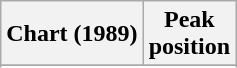<table class="wikitable sortable plainrowheaders" style="text-align:center">
<tr>
<th>Chart (1989)</th>
<th>Peak<br>position</th>
</tr>
<tr>
</tr>
<tr>
</tr>
<tr>
</tr>
<tr>
</tr>
</table>
